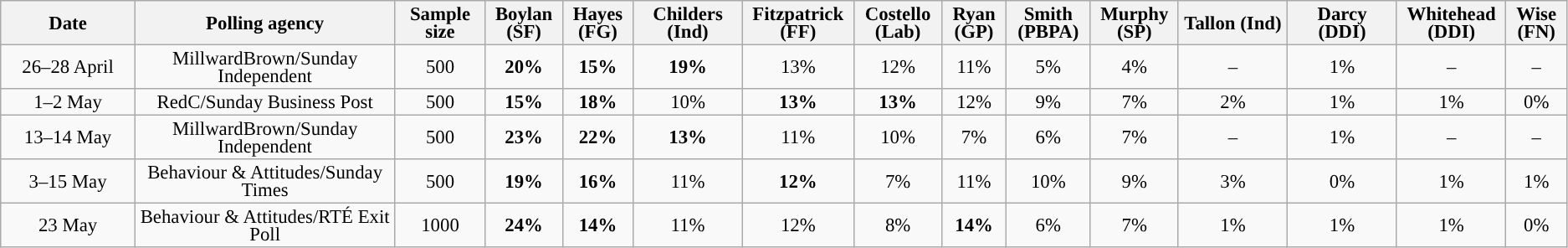<table class="wikitable sortable" style="text-align:center;font-size:95%;line-height:14px">
<tr>
<th ! style="width:100px;">Date</th>
<th ! style="width:200px;">Polling agency</th>
<th ! class="unsortable" style="width:65px;">Sample size</th>
<th ! class="unsortable" style="background:"><span>Boylan (SF)</span></th>
<th ! class="unsortable" style="background:">Hayes (FG)</th>
<th ! class="unsortable" style="width:80px;">Childers (Ind)</th>
<th ! class="unsortable" style="background:">Fitzpatrick (FF)</th>
<th ! class="unsortable" style="background:"><span>Costello (Lab)</span></th>
<th ! class="unsortable" style="background:">Ryan (GP)</th>
<th ! class="unsortable" style="background:"><span>Smith (PBPA)</span></th>
<th ! class="unsortable" style="background:">Murphy (SP)</th>
<th ! class="unsortable" style="width:80px;">Tallon (Ind)</th>
<th ! class="unsortable" style="width:80px;">Darcy (DDI)</th>
<th ! class="unsortable" style="width:80px;">Whitehead (DDI)</th>
<th ! class="unsortable" style="background:">Wise (FN)</th>
</tr>
<tr>
<td data-sort-value="2014-04-28">26–28 April</td>
<td>MillwardBrown/Sunday Independent</td>
<td>500</td>
<td><strong>20%</strong></td>
<td><strong>15%</strong></td>
<td><strong>19%</strong></td>
<td>13%</td>
<td>12%</td>
<td>11%</td>
<td>5%</td>
<td>4%</td>
<td>–</td>
<td>1%</td>
<td>–</td>
<td>–</td>
</tr>
<tr>
<td data-sort-value="2014-04-16">1–2 May</td>
<td>RedC/Sunday Business Post</td>
<td>500</td>
<td><strong>15%</strong></td>
<td><strong>18%</strong></td>
<td>10%</td>
<td><strong>13%</strong></td>
<td><strong>13%</strong></td>
<td>12%</td>
<td>9%</td>
<td>7%</td>
<td>2%</td>
<td>1%</td>
<td>1%</td>
<td>0%</td>
</tr>
<tr>
<td data-sort-value="2014-04-17">13–14 May</td>
<td>MillwardBrown/Sunday Independent</td>
<td>500</td>
<td><strong>23%</strong></td>
<td><strong>22%</strong></td>
<td><strong>13%</strong></td>
<td>11%</td>
<td>10%</td>
<td>7%</td>
<td>6%</td>
<td>7%</td>
<td>–</td>
<td>1%</td>
<td>–</td>
<td>–</td>
</tr>
<tr>
<td data-sort-value="2014-05-17">3–15 May</td>
<td>Behaviour & Attitudes/Sunday Times</td>
<td>500</td>
<td><strong>19%</strong></td>
<td><strong>16%</strong></td>
<td>11%</td>
<td><strong>12%</strong></td>
<td>7%</td>
<td>11%</td>
<td>10%</td>
<td>9%</td>
<td>3%</td>
<td>0%</td>
<td>1%</td>
<td>1%</td>
</tr>
<tr>
<td data-sort-value="2014-05-17">23 May</td>
<td>Behaviour & Attitudes/RTÉ Exit Poll</td>
<td>1000</td>
<td><strong>24%</strong></td>
<td><strong>14%</strong></td>
<td>11%</td>
<td>12%</td>
<td>8%</td>
<td><strong>14%</strong></td>
<td>6%</td>
<td>7%</td>
<td>1%</td>
<td>1%</td>
<td>1%</td>
<td>0%</td>
</tr>
</table>
